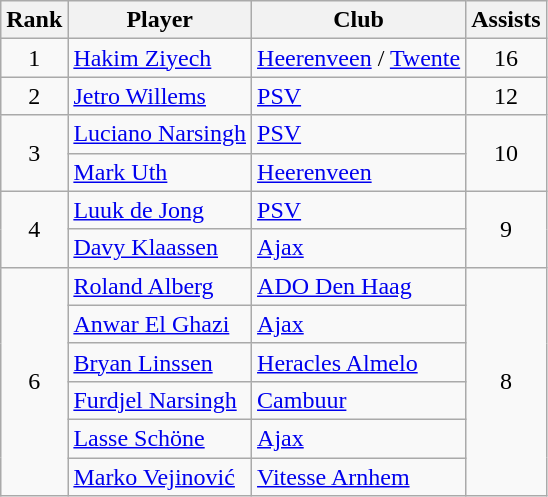<table class=wikitable style=text-align:center>
<tr>
<th>Rank</th>
<th>Player</th>
<th>Club</th>
<th>Assists</th>
</tr>
<tr>
<td>1</td>
<td align=left> <a href='#'>Hakim Ziyech</a></td>
<td align=left><a href='#'>Heerenveen</a> / <a href='#'>Twente</a></td>
<td>16</td>
</tr>
<tr>
<td>2</td>
<td align=left> <a href='#'>Jetro Willems</a></td>
<td align=left><a href='#'>PSV</a></td>
<td>12</td>
</tr>
<tr>
<td rowspan=2>3</td>
<td align=left> <a href='#'>Luciano Narsingh</a></td>
<td align=left><a href='#'>PSV</a></td>
<td rowspan=2>10</td>
</tr>
<tr>
<td align=left> <a href='#'>Mark Uth</a></td>
<td align=left><a href='#'>Heerenveen</a></td>
</tr>
<tr>
<td rowspan=2>4</td>
<td align=left> <a href='#'>Luuk de Jong</a></td>
<td align=left><a href='#'>PSV</a></td>
<td rowspan=2>9</td>
</tr>
<tr>
<td align=left> <a href='#'>Davy Klaassen</a></td>
<td align=left><a href='#'>Ajax</a></td>
</tr>
<tr>
<td rowspan=6>6</td>
<td align=left> <a href='#'>Roland Alberg</a></td>
<td align=left><a href='#'>ADO Den Haag</a></td>
<td rowspan=6>8</td>
</tr>
<tr>
<td align=left> <a href='#'>Anwar El Ghazi</a></td>
<td align=left><a href='#'>Ajax</a></td>
</tr>
<tr>
<td align=left> <a href='#'>Bryan Linssen</a></td>
<td align=left><a href='#'>Heracles Almelo</a></td>
</tr>
<tr>
<td align=left> <a href='#'>Furdjel Narsingh</a></td>
<td align=left><a href='#'>Cambuur</a></td>
</tr>
<tr>
<td align=left> <a href='#'>Lasse Schöne</a></td>
<td align=left><a href='#'>Ajax</a></td>
</tr>
<tr>
<td align=left> <a href='#'>Marko Vejinović</a></td>
<td align=left><a href='#'>Vitesse Arnhem</a></td>
</tr>
</table>
